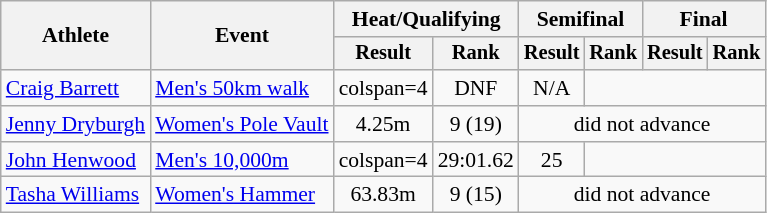<table class=wikitable style=font-size:90%;text-align:center>
<tr>
<th rowspan=2>Athlete</th>
<th rowspan=2>Event</th>
<th colspan=2>Heat/Qualifying</th>
<th colspan=2>Semifinal</th>
<th colspan=2>Final</th>
</tr>
<tr style=font-size:95%>
<th>Result</th>
<th>Rank</th>
<th>Result</th>
<th>Rank</th>
<th>Result</th>
<th>Rank</th>
</tr>
<tr>
<td align=left><a href='#'>Craig Barrett</a></td>
<td align=left><a href='#'>Men's 50km walk</a></td>
<td>colspan=4 </td>
<td>DNF</td>
<td>N/A</td>
</tr>
<tr>
<td align=left><a href='#'>Jenny Dryburgh</a></td>
<td align=left><a href='#'>Women's Pole Vault</a></td>
<td>4.25m</td>
<td>9 (19)</td>
<td colspan=4>did not advance</td>
</tr>
<tr>
<td align=left><a href='#'>John Henwood</a></td>
<td align=left><a href='#'>Men's 10,000m</a></td>
<td>colspan=4 </td>
<td>29:01.62</td>
<td>25</td>
</tr>
<tr>
<td align=left><a href='#'>Tasha Williams</a></td>
<td align=left><a href='#'>Women's Hammer</a></td>
<td>63.83m</td>
<td>9 (15)</td>
<td colspan=4>did not advance</td>
</tr>
</table>
